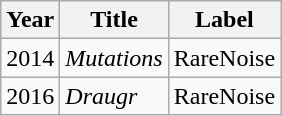<table class="wikitable">
<tr>
<th>Year</th>
<th>Title</th>
<th>Label</th>
</tr>
<tr>
<td>2014</td>
<td><em>Mutations</em></td>
<td>RareNoise</td>
</tr>
<tr>
<td>2016</td>
<td><em>Draugr</em></td>
<td>RareNoise</td>
</tr>
</table>
